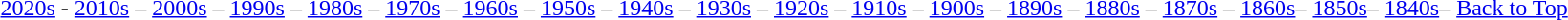<table class="toccolours" align="centre">
<tr>
<td><br><a href='#'>2020s</a>
-
<a href='#'>2010s</a> – <a href='#'>2000s</a> – <a href='#'>1990s</a> – <a href='#'>1980s</a> – <a href='#'>1970s</a> – <a href='#'>1960s</a> – <a href='#'>1950s</a> – <a href='#'>1940s</a> – <a href='#'>1930s</a> – <a href='#'>1920s</a> – <a href='#'>1910s</a> – <a href='#'>1900s</a> – <a href='#'>1890s</a> – <a href='#'>1880s</a> – <a href='#'>1870s</a> – <a href='#'>1860s</a>– <a href='#'>1850s</a>– <a href='#'>1840s</a>– <a href='#'>Back to Top</a></td>
</tr>
</table>
